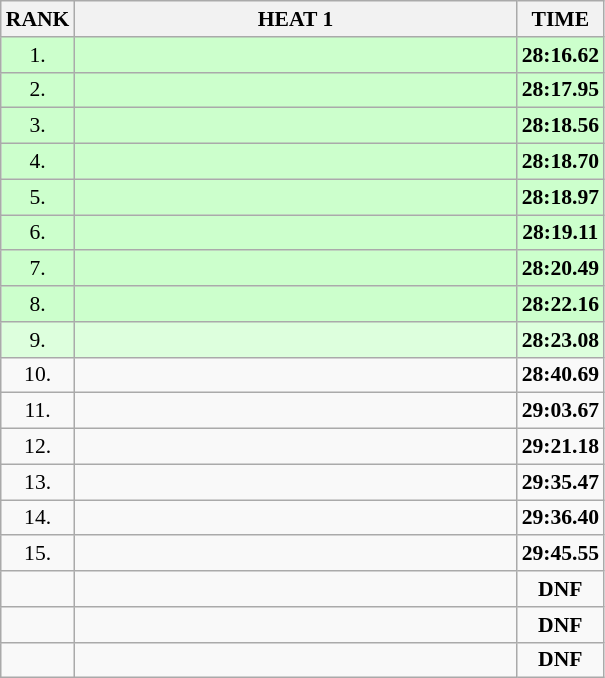<table class="wikitable" style="border-collapse: collapse; font-size: 90%;">
<tr>
<th>RANK</th>
<th align="center" style="width: 20em">HEAT 1</th>
<th>TIME</th>
</tr>
<tr style="background:#ccffcc;">
<td align="center">1.</td>
<td></td>
<td align="center"><strong>28:16.62</strong></td>
</tr>
<tr style="background:#ccffcc;">
<td align="center">2.</td>
<td></td>
<td align="center"><strong>28:17.95</strong></td>
</tr>
<tr style="background:#ccffcc;">
<td align="center">3.</td>
<td></td>
<td align="center"><strong>28:18.56</strong></td>
</tr>
<tr style="background:#ccffcc;">
<td align="center">4.</td>
<td></td>
<td align="center"><strong>28:18.70</strong></td>
</tr>
<tr style="background:#ccffcc;">
<td align="center">5.</td>
<td></td>
<td align="center"><strong>28:18.97</strong></td>
</tr>
<tr style="background:#ccffcc;">
<td align="center">6.</td>
<td></td>
<td align="center"><strong>28:19.11</strong></td>
</tr>
<tr style="background:#ccffcc;">
<td align="center">7.</td>
<td></td>
<td align="center"><strong>28:20.49</strong></td>
</tr>
<tr style="background:#ccffcc;">
<td align="center">8.</td>
<td></td>
<td align="center"><strong>28:22.16</strong></td>
</tr>
<tr style="background:#ddffdd;">
<td align="center">9.</td>
<td></td>
<td align="center"><strong>28:23.08</strong></td>
</tr>
<tr>
<td align="center">10.</td>
<td></td>
<td align="center"><strong>28:40.69</strong></td>
</tr>
<tr>
<td align="center">11.</td>
<td></td>
<td align="center"><strong>29:03.67</strong></td>
</tr>
<tr>
<td align="center">12.</td>
<td></td>
<td align="center"><strong>29:21.18</strong></td>
</tr>
<tr>
<td align="center">13.</td>
<td></td>
<td align="center"><strong>29:35.47</strong></td>
</tr>
<tr>
<td align="center">14.</td>
<td></td>
<td align="center"><strong>29:36.40</strong></td>
</tr>
<tr>
<td align="center">15.</td>
<td></td>
<td align="center"><strong>29:45.55</strong></td>
</tr>
<tr>
<td align="center"></td>
<td></td>
<td align="center"><strong>DNF</strong></td>
</tr>
<tr>
<td align="center"></td>
<td></td>
<td align="center"><strong>DNF</strong></td>
</tr>
<tr>
<td align="center"></td>
<td></td>
<td align="center"><strong>DNF</strong></td>
</tr>
</table>
